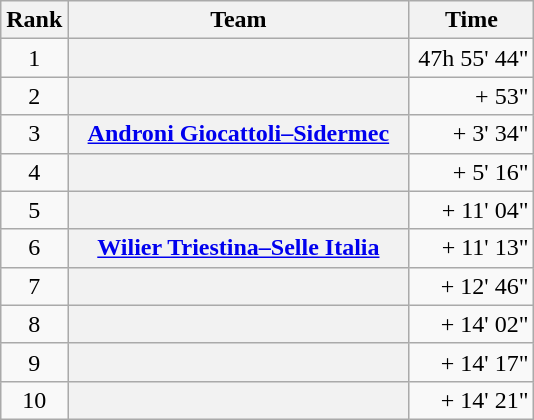<table class="wikitable plainrowheaders">
<tr>
<th>Rank</th>
<th>Team</th>
<th>Time</th>
</tr>
<tr>
<td style="text-align:center;">1</td>
<th scope="row" width=220px> </th>
<td width=76px style="text-align:right;">47h 55' 44"</td>
</tr>
<tr>
<td style="text-align:center;">2</td>
<th scope="row"> </th>
<td style="text-align:right;">+ 53"</td>
</tr>
<tr>
<td style="text-align:center;">3</td>
<th scope="row"> <a href='#'>Androni Giocattoli–Sidermec</a></th>
<td style="text-align:right;">+ 3' 34"</td>
</tr>
<tr>
<td style="text-align:center;">4</td>
<th scope="row"> </th>
<td style="text-align:right;">+ 5' 16"</td>
</tr>
<tr>
<td style="text-align:center;">5</td>
<th scope="row"> </th>
<td style="text-align:right;">+ 11' 04"</td>
</tr>
<tr>
<td style="text-align:center;">6</td>
<th scope="row"> <a href='#'>Wilier Triestina–Selle Italia</a></th>
<td style="text-align:right;">+ 11' 13"</td>
</tr>
<tr>
<td style="text-align:center;">7</td>
<th scope="row"> </th>
<td style="text-align:right;">+ 12' 46"</td>
</tr>
<tr>
<td style="text-align:center;">8</td>
<th scope="row"> </th>
<td style="text-align:right;">+ 14' 02"</td>
</tr>
<tr>
<td style="text-align:center;">9</td>
<th scope="row"> </th>
<td style="text-align:right;">+ 14' 17"</td>
</tr>
<tr>
<td style="text-align:center;">10</td>
<th scope="row"> </th>
<td style="text-align:right;">+ 14' 21"</td>
</tr>
</table>
